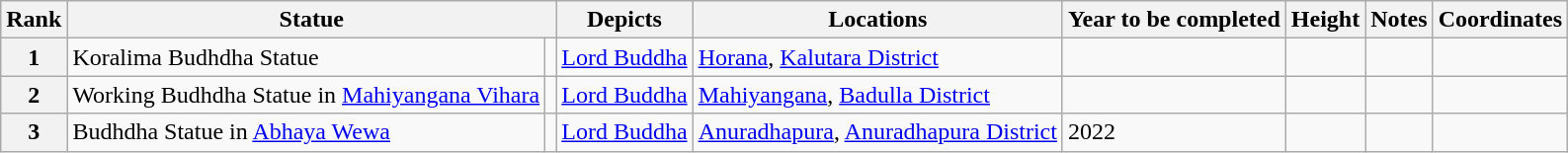<table class="wikitable sortable toptextcells">
<tr>
<th scope="col">Rank</th>
<th scope="col" class="unsortable" colspan="2">Statue</th>
<th scope="col" class="unsortable">Depicts</th>
<th scope="col" class="unsortable">Locations</th>
<th scope="col">Year to be completed</th>
<th scope="col">Height</th>
<th scope="col" class="unsortable">Notes</th>
<th scope="col" class="unsortable">Coordinates</th>
</tr>
<tr>
<th scope="row">1</th>
<td>Koralima Budhdha Statue</td>
<td></td>
<td><a href='#'>Lord Buddha</a></td>
<td><a href='#'>Horana</a>, <a href='#'>Kalutara District</a></td>
<td></td>
<td></td>
<td></td>
<td></td>
</tr>
<tr>
<th scope="row">2</th>
<td>Working Budhdha Statue in <a href='#'>Mahiyangana Vihara</a></td>
<td></td>
<td><a href='#'>Lord Buddha</a></td>
<td><a href='#'>Mahiyangana</a>, <a href='#'>Badulla District</a></td>
<td></td>
<td></td>
<td></td>
<td></td>
</tr>
<tr>
<th scope="row">3</th>
<td>Budhdha Statue in <a href='#'>Abhaya Wewa</a></td>
<td></td>
<td><a href='#'>Lord Buddha</a></td>
<td><a href='#'>Anuradhapura</a>, <a href='#'>Anuradhapura District</a></td>
<td>2022</td>
<td></td>
<td></td>
<td></td>
</tr>
</table>
